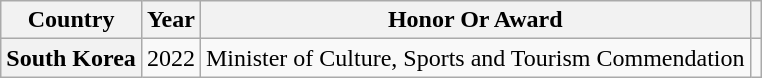<table class="wikitable plainrowheaders sortable" style="margin-right: 0;">
<tr>
<th scope="col">Country</th>
<th scope="col">Year</th>
<th scope="col">Honor Or Award</th>
<th scope="col" class="unsortable"></th>
</tr>
<tr>
<th scope="row">South Korea</th>
<td style="text-align:center">2022</td>
<td>Minister of Culture, Sports and Tourism Commendation</td>
<td style="text-align:center"></td>
</tr>
</table>
